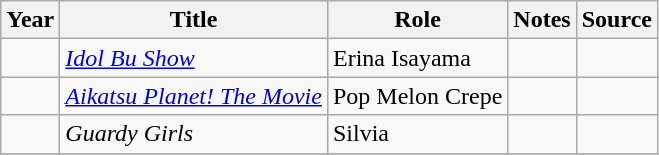<table class="wikitable sortable plainrowheaders">
<tr>
<th>Year</th>
<th>Title</th>
<th>Role</th>
<th class="unsortable">Notes</th>
<th class="unsortable">Source</th>
</tr>
<tr>
<td></td>
<td><em><a href='#'>Idol Bu Show</a></em></td>
<td>Erina Isayama</td>
<td></td>
<td></td>
</tr>
<tr>
<td></td>
<td><em><a href='#'>Aikatsu Planet! The Movie</a></em></td>
<td>Pop Melon Crepe</td>
<td></td>
<td></td>
</tr>
<tr>
<td></td>
<td><em>Guardy Girls</em></td>
<td>Silvia</td>
<td></td>
<td></td>
</tr>
<tr>
</tr>
</table>
